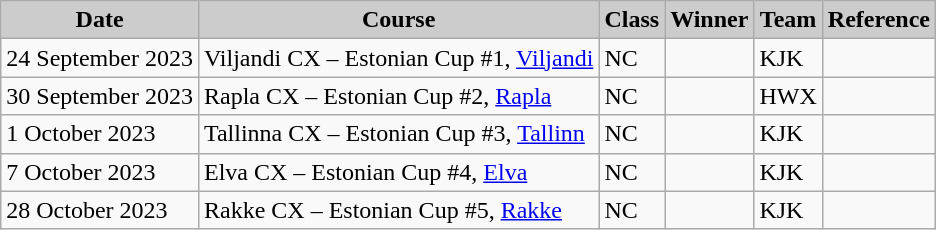<table class="wikitable sortable alternance ">
<tr>
<th scope="col" style="background-color:#CCCCCC;">Date</th>
<th scope="col" style="background-color:#CCCCCC;">Course</th>
<th scope="col" style="background-color:#CCCCCC;">Class</th>
<th scope="col" style="background-color:#CCCCCC;">Winner</th>
<th scope="col" style="background-color:#CCCCCC;">Team</th>
<th scope="col" style="background-color:#CCCCCC;">Reference</th>
</tr>
<tr>
<td>24 September 2023</td>
<td> Viljandi CX – Estonian Cup #1, <a href='#'>Viljandi</a></td>
<td>NC</td>
<td></td>
<td>KJK</td>
<td></td>
</tr>
<tr>
<td>30 September 2023</td>
<td> Rapla CX – Estonian Cup #2, <a href='#'>Rapla</a></td>
<td>NC</td>
<td></td>
<td>HWX</td>
<td></td>
</tr>
<tr>
<td>1 October 2023</td>
<td> Tallinna CX – Estonian Cup #3, <a href='#'>Tallinn</a></td>
<td>NC</td>
<td></td>
<td>KJK</td>
<td></td>
</tr>
<tr>
<td>7 October 2023</td>
<td> Elva CX – Estonian Cup #4, <a href='#'>Elva</a></td>
<td>NC</td>
<td></td>
<td>KJK</td>
<td></td>
</tr>
<tr>
<td>28 October 2023</td>
<td> Rakke CX – Estonian Cup #5, <a href='#'>Rakke</a></td>
<td>NC</td>
<td></td>
<td>KJK</td>
<td></td>
</tr>
</table>
